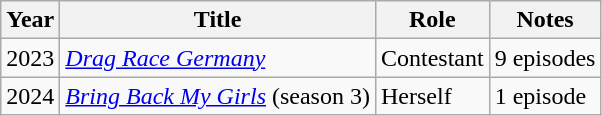<table class="wikitable">
<tr>
<th>Year</th>
<th>Title</th>
<th>Role</th>
<th>Notes</th>
</tr>
<tr>
<td>2023</td>
<td><em><a href='#'>Drag Race Germany</a></em></td>
<td>Contestant</td>
<td>9 episodes</td>
</tr>
<tr>
<td>2024</td>
<td><em><a href='#'>Bring Back My Girls</a></em> (season 3)</td>
<td>Herself</td>
<td>1 episode</td>
</tr>
</table>
